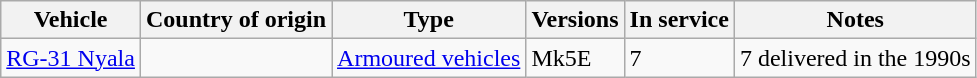<table class="wikitable">
<tr>
<th>Vehicle</th>
<th>Country of origin</th>
<th>Type</th>
<th>Versions</th>
<th>In service</th>
<th>Notes</th>
</tr>
<tr>
<td><a href='#'>RG-31 Nyala</a></td>
<td></td>
<td><a href='#'>Armoured vehicles</a></td>
<td>Mk5E</td>
<td>7</td>
<td>7 delivered in the 1990s</td>
</tr>
</table>
